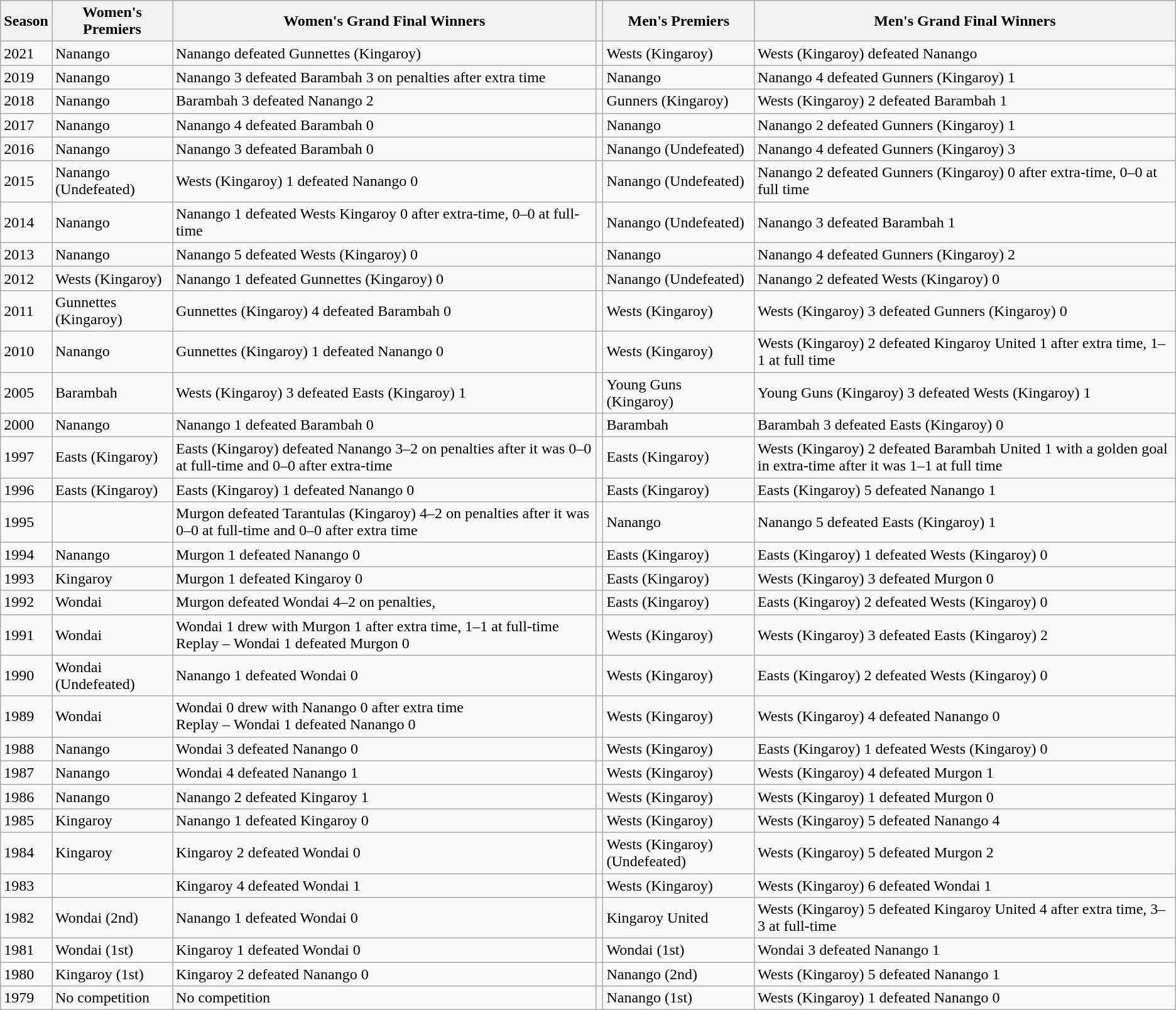<table class="wikitable">
<tr>
<th>Season</th>
<th>Women's Premiers</th>
<th>Women's Grand Final Winners</th>
<th></th>
<th>Men's Premiers</th>
<th>Men's Grand Final Winners</th>
</tr>
<tr>
<td>2021</td>
<td>Nanango</td>
<td>Nanango defeated Gunnettes (Kingaroy)</td>
<td></td>
<td>Wests (Kingaroy)</td>
<td>Wests (Kingaroy) defeated Nanango</td>
</tr>
<tr>
<td>2019</td>
<td>Nanango</td>
<td>Nanango 3 defeated Barambah 3 on penalties after extra time</td>
<td></td>
<td>Nanango</td>
<td>Nanango 4 defeated Gunners (Kingaroy) 1</td>
</tr>
<tr>
<td>2018</td>
<td>Nanango</td>
<td>Barambah 3 defeated Nanango 2</td>
<td></td>
<td>Gunners (Kingaroy)</td>
<td>Wests (Kingaroy)  2 defeated Barambah 1</td>
</tr>
<tr>
<td>2017</td>
<td>Nanango</td>
<td>Nanango 4 defeated Barambah 0</td>
<td></td>
<td>Nanango</td>
<td>Nanango 2 defeated Gunners (Kingaroy) 1</td>
</tr>
<tr>
<td>2016</td>
<td>Nanango</td>
<td>Nanango 3 defeated Barambah 0</td>
<td></td>
<td>Nanango (Undefeated)</td>
<td>Nanango 4 defeated Gunners (Kingaroy) 3</td>
</tr>
<tr>
<td>2015</td>
<td>Nanango (Undefeated)</td>
<td>Wests (Kingaroy) 1 defeated Nanango 0</td>
<td></td>
<td>Nanango (Undefeated)</td>
<td>Nanango 2 defeated Gunners (Kingaroy) 0 after extra-time, 0–0 at full time</td>
</tr>
<tr>
<td>2014</td>
<td>Nanango</td>
<td>Nanango 1 defeated Wests Kingaroy 0 after extra-time, 0–0 at full-time</td>
<td></td>
<td>Nanango (Undefeated)</td>
<td>Nanango 3 defeated Barambah 1</td>
</tr>
<tr>
<td>2013</td>
<td>Nanango</td>
<td>Nanango 5 defeated Wests (Kingaroy) 0</td>
<td></td>
<td>Nanango</td>
<td>Nanango 4 defeated Gunners (Kingaroy) 2</td>
</tr>
<tr>
<td>2012</td>
<td>Wests (Kingaroy)</td>
<td>Nanango 1 defeated Gunnettes (Kingaroy) 0</td>
<td></td>
<td>Nanango (Undefeated)</td>
<td>Nanango 2 defeated Wests (Kingaroy) 0</td>
</tr>
<tr>
<td>2011</td>
<td>Gunnettes (Kingaroy)</td>
<td>Gunnettes (Kingaroy) 4 defeated Barambah 0</td>
<td></td>
<td>Wests (Kingaroy)</td>
<td>Wests (Kingaroy) 3 defeated Gunners (Kingaroy) 0</td>
</tr>
<tr>
<td>2010</td>
<td>Nanango</td>
<td>Gunnettes (Kingaroy) 1 defeated Nanango 0</td>
<td></td>
<td>Wests (Kingaroy)</td>
<td>Wests (Kingaroy) 2 defeated Kingaroy United 1 after extra time, 1–1 at full time</td>
</tr>
<tr>
<td>2005</td>
<td>Barambah</td>
<td>Wests (Kingaroy) 3 defeated Easts (Kingaroy) 1</td>
<td></td>
<td>Young Guns (Kingaroy)</td>
<td>Young Guns (Kingaroy) 3 defeated Wests (Kingaroy) 1</td>
</tr>
<tr>
<td>2000</td>
<td>Nanango</td>
<td>Nanango 1 defeated Barambah 0</td>
<td></td>
<td>Barambah</td>
<td>Barambah 3 defeated Easts (Kingaroy) 0</td>
</tr>
<tr>
<td>1997</td>
<td>Easts (Kingaroy)</td>
<td>Easts (Kingaroy) defeated Nanango 3–2 on penalties after it was 0–0 at full-time and 0–0 after extra-time</td>
<td></td>
<td>Easts (Kingaroy)</td>
<td>Wests (Kingaroy) 2 defeated Barambah United 1 with a golden goal in extra-time after it was 1–1 at full time</td>
</tr>
<tr>
<td>1996</td>
<td>Easts (Kingaroy)</td>
<td>Easts (Kingaroy) 1 defeated Nanango 0</td>
<td></td>
<td>Easts (Kingaroy)</td>
<td>Easts (Kingaroy) 5 defeated Nanango 1</td>
</tr>
<tr>
<td>1995</td>
<td></td>
<td>Murgon defeated Tarantulas (Kingaroy) 4–2 on penalties after it was 0–0 at full-time and 0–0 after extra time</td>
<td></td>
<td>Nanango</td>
<td>Nanango 5 defeated Easts (Kingaroy) 1</td>
</tr>
<tr>
<td>1994</td>
<td>Nanango</td>
<td>Murgon 1 defeated Nanango 0</td>
<td></td>
<td>Easts (Kingaroy)</td>
<td>Easts (Kingaroy) 1 defeated Wests (Kingaroy) 0</td>
</tr>
<tr>
<td>1993</td>
<td>Kingaroy</td>
<td>Murgon 1 defeated Kingaroy 0</td>
<td></td>
<td>Easts (Kingaroy)</td>
<td>Wests (Kingaroy) 3 defeated Murgon 0</td>
</tr>
<tr>
<td>1992</td>
<td>Wondai</td>
<td>Murgon defeated Wondai 4–2 on penalties,</td>
<td></td>
<td>Easts (Kingaroy)</td>
<td>Easts (Kingaroy) 2 defeated Wests (Kingaroy) 0</td>
</tr>
<tr>
<td>1991</td>
<td>Wondai</td>
<td>Wondai 1 drew with Murgon 1 after extra time, 1–1 at full-time<br>Replay – Wondai 1 defeated Murgon 0</td>
<td></td>
<td>Wests (Kingaroy)</td>
<td>Wests (Kingaroy) 3 defeated Easts (Kingaroy) 2</td>
</tr>
<tr>
<td>1990</td>
<td>Wondai (Undefeated)</td>
<td>Nanango 1 defeated Wondai 0</td>
<td></td>
<td>Wests (Kingaroy)</td>
<td>Easts (Kingaroy) 2 defeated Wests (Kingaroy) 0</td>
</tr>
<tr>
<td>1989</td>
<td>Wondai</td>
<td>Wondai 0 drew with Nanango 0 after extra time<br>Replay – Wondai 1 defeated Nanango 0</td>
<td></td>
<td>Wests (Kingaroy)</td>
<td>Wests (Kingaroy) 4 defeated Nanango 0</td>
</tr>
<tr>
<td>1988</td>
<td>Nanango</td>
<td>Wondai 3 defeated Nanango 0</td>
<td></td>
<td>Wests (Kingaroy)</td>
<td>Easts (Kingaroy) 1 defeated Wests (Kingaroy) 0</td>
</tr>
<tr>
<td>1987</td>
<td>Nanango</td>
<td>Wondai 4 defeated Nanango 1</td>
<td></td>
<td>Wests (Kingaroy)</td>
<td>Wests (Kingaroy) 4 defeated Murgon 1</td>
</tr>
<tr>
<td>1986</td>
<td>Nanango</td>
<td>Nanango 2 defeated Kingaroy 1</td>
<td></td>
<td>Wests (Kingaroy)</td>
<td>Wests (Kingaroy) 1 defeated Murgon 0</td>
</tr>
<tr>
<td>1985</td>
<td>Kingaroy</td>
<td>Nanango 1 defeated Kingaroy 0</td>
<td></td>
<td>Wests (Kingaroy)</td>
<td>Wests (Kingaroy) 5 defeated Nanango 4</td>
</tr>
<tr>
<td>1984</td>
<td>Kingaroy</td>
<td>Kingaroy 2 defeated Wondai 0</td>
<td></td>
<td>Wests (Kingaroy) (Undefeated)</td>
<td>Wests (Kingaroy) 5 defeated Murgon 2</td>
</tr>
<tr>
<td>1983</td>
<td></td>
<td>Kingaroy 4 defeated Wondai 1</td>
<td></td>
<td>Wests (Kingaroy)</td>
<td>Wests (Kingaroy) 6 defeated Wondai 1</td>
</tr>
<tr>
<td>1982</td>
<td>Wondai (2nd)</td>
<td>Nanango 1 defeated Wondai 0</td>
<td></td>
<td>Kingaroy United</td>
<td>Wests (Kingaroy) 5 defeated Kingaroy United 4 after extra time, 3–3 at full-time</td>
</tr>
<tr>
<td>1981</td>
<td>Wondai (1st)</td>
<td>Kingaroy 1 defeated Wondai 0</td>
<td></td>
<td>Wondai (1st)</td>
<td>Wondai 3 defeated Nanango 1</td>
</tr>
<tr>
<td>1980</td>
<td>Kingaroy (1st)</td>
<td>Kingaroy 2 defeated Nanango 0</td>
<td></td>
<td>Nanango (2nd)</td>
<td>Wests (Kingaroy) 5 defeated Nanango 1</td>
</tr>
<tr>
<td>1979</td>
<td>No competition</td>
<td>No competition</td>
<td></td>
<td>Nanango (1st)</td>
<td>Wests (Kingaroy) 1 defeated Nanango 0</td>
</tr>
</table>
